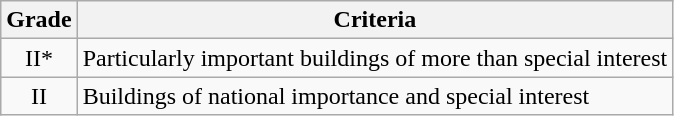<table class="wikitable">
<tr>
<th>Grade</th>
<th>Criteria</th>
</tr>
<tr>
<td align="center" >II*</td>
<td>Particularly important buildings of more than special interest</td>
</tr>
<tr>
<td align="center" >II</td>
<td>Buildings of national importance and special interest</td>
</tr>
</table>
